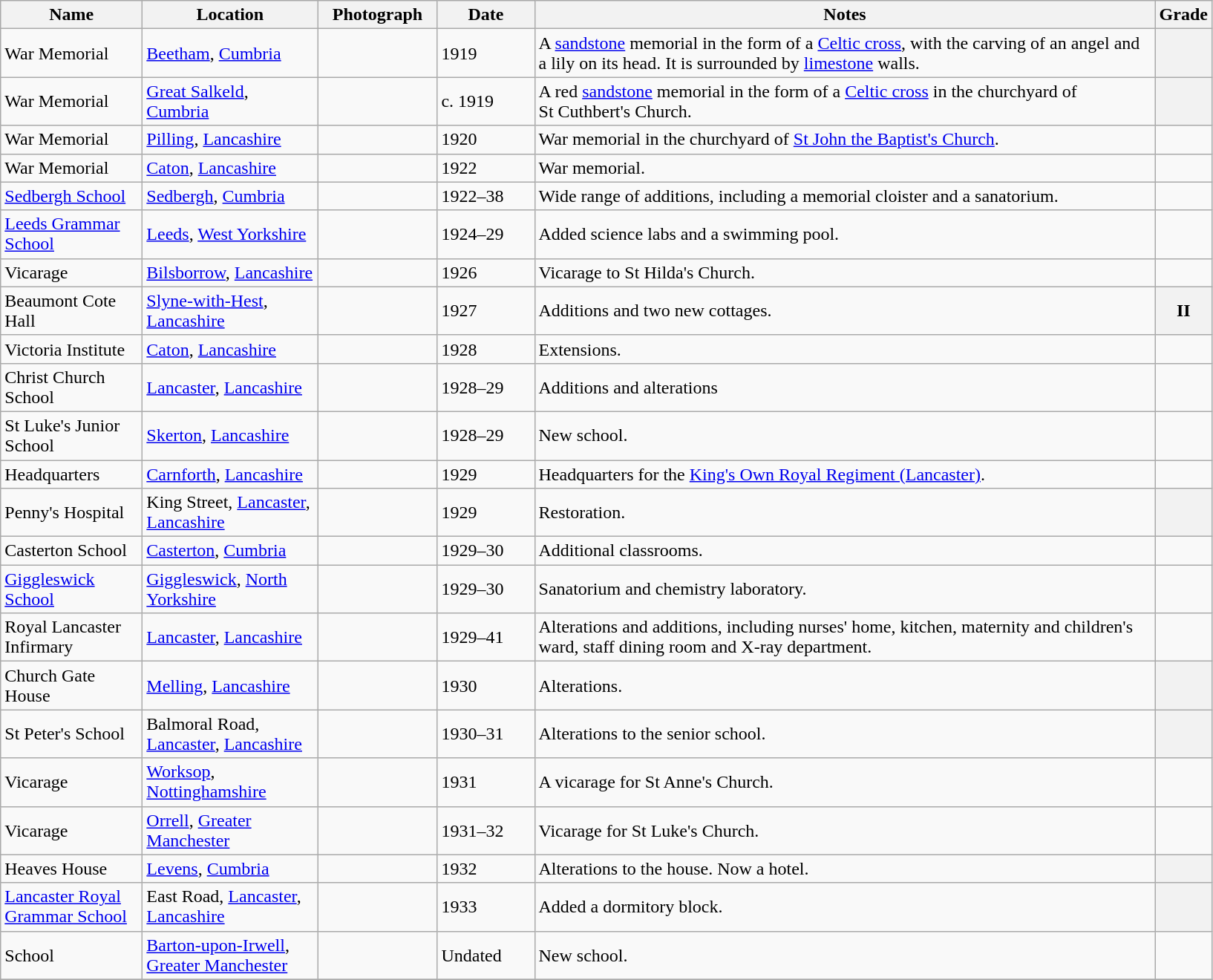<table class="wikitable sortable">
<tr>
<th style="width:120px">Name</th>
<th style="width:150px">Location</th>
<th style="width:100px" class="unsortable">Photograph</th>
<th style="width:80px">Date</th>
<th style="width:550px" class="unsortable">Notes</th>
<th style="width:24px">Grade</th>
</tr>
<tr>
<td>War Memorial</td>
<td><a href='#'>Beetham</a>, <a href='#'>Cumbria</a><br><small></small></td>
<td></td>
<td>1919</td>
<td>A <a href='#'>sandstone</a> memorial in the form of a <a href='#'>Celtic cross</a>, with the carving of an angel and a lily on its head.  It is surrounded by <a href='#'>limestone</a> walls.</td>
<th></th>
</tr>
<tr>
<td>War Memorial</td>
<td><a href='#'>Great Salkeld</a>, <a href='#'>Cumbria</a><br><small></small></td>
<td></td>
<td>c. 1919</td>
<td>A red <a href='#'>sandstone</a> memorial in the form of a <a href='#'>Celtic cross</a> in the churchyard of St Cuthbert's Church.</td>
<th></th>
</tr>
<tr>
<td>War Memorial</td>
<td><a href='#'>Pilling</a>, <a href='#'>Lancashire</a><br><small></small></td>
<td></td>
<td>1920</td>
<td>War memorial in the churchyard of <a href='#'>St John the Baptist's Church</a>.</td>
<td></td>
</tr>
<tr>
<td>War Memorial</td>
<td><a href='#'>Caton</a>, <a href='#'>Lancashire</a></td>
<td></td>
<td>1922</td>
<td>War memorial.</td>
<td></td>
</tr>
<tr>
<td><a href='#'>Sedbergh School</a></td>
<td><a href='#'>Sedbergh</a>, <a href='#'>Cumbria</a><br><small></small></td>
<td></td>
<td>1922–38</td>
<td>Wide range of additions, including a memorial cloister and a sanatorium.</td>
<td></td>
</tr>
<tr>
<td><a href='#'>Leeds Grammar School</a></td>
<td><a href='#'>Leeds</a>, <a href='#'>West Yorkshire</a><br><small></small></td>
<td></td>
<td>1924–29</td>
<td>Added science labs and a swimming pool.</td>
<td></td>
</tr>
<tr>
<td>Vicarage</td>
<td><a href='#'>Bilsborrow</a>, <a href='#'>Lancashire</a><br><small></small></td>
<td></td>
<td>1926</td>
<td>Vicarage to St Hilda's Church.</td>
<td></td>
</tr>
<tr>
<td>Beaumont Cote Hall</td>
<td><a href='#'>Slyne-with-Hest</a>, <a href='#'>Lancashire</a><br><small></small></td>
<td></td>
<td>1927</td>
<td>Additions and two new cottages.</td>
<th>II</th>
</tr>
<tr>
<td>Victoria Institute</td>
<td><a href='#'>Caton</a>, <a href='#'>Lancashire</a></td>
<td></td>
<td>1928</td>
<td>Extensions.</td>
<td></td>
</tr>
<tr>
<td>Christ Church School</td>
<td><a href='#'>Lancaster</a>, <a href='#'>Lancashire</a></td>
<td></td>
<td>1928–29</td>
<td>Additions and alterations</td>
<td></td>
</tr>
<tr>
<td>St Luke's Junior School</td>
<td><a href='#'>Skerton</a>, <a href='#'>Lancashire</a><br><small></small></td>
<td></td>
<td>1928–29</td>
<td>New school.</td>
<td></td>
</tr>
<tr>
<td>Headquarters</td>
<td><a href='#'>Carnforth</a>, <a href='#'>Lancashire</a></td>
<td></td>
<td>1929</td>
<td>Headquarters for the <a href='#'>King's Own Royal Regiment (Lancaster)</a>.</td>
<td></td>
</tr>
<tr>
<td>Penny's Hospital</td>
<td>King Street, <a href='#'>Lancaster</a>, <a href='#'>Lancashire</a><br><small></small></td>
<td></td>
<td>1929</td>
<td>Restoration.</td>
<th></th>
</tr>
<tr>
<td>Casterton School</td>
<td><a href='#'>Casterton</a>, <a href='#'>Cumbria</a><br><small></small></td>
<td></td>
<td>1929–30</td>
<td>Additional classrooms.</td>
<td></td>
</tr>
<tr>
<td><a href='#'>Giggleswick School</a></td>
<td><a href='#'>Giggleswick</a>, <a href='#'>North Yorkshire</a><br><small></small></td>
<td></td>
<td>1929–30</td>
<td>Sanatorium and chemistry laboratory.</td>
<td></td>
</tr>
<tr>
<td>Royal Lancaster Infirmary</td>
<td><a href='#'>Lancaster</a>, <a href='#'>Lancashire</a><br><small></small></td>
<td></td>
<td>1929–41</td>
<td>Alterations and additions, including nurses' home, kitchen, maternity and children's ward, staff dining room and X-ray department.</td>
<td></td>
</tr>
<tr>
<td>Church Gate House</td>
<td><a href='#'>Melling</a>, <a href='#'>Lancashire</a><br><small></small></td>
<td></td>
<td>1930</td>
<td>Alterations.</td>
<th></th>
</tr>
<tr>
<td>St Peter's School</td>
<td>Balmoral Road, <a href='#'>Lancaster</a>, <a href='#'>Lancashire</a><br><small></small></td>
<td></td>
<td>1930–31</td>
<td>Alterations to the senior school.</td>
<th></th>
</tr>
<tr>
<td>Vicarage</td>
<td><a href='#'>Worksop</a>, <a href='#'>Nottinghamshire</a></td>
<td></td>
<td>1931</td>
<td>A vicarage for St Anne's Church.</td>
<td></td>
</tr>
<tr>
<td>Vicarage</td>
<td><a href='#'>Orrell</a>, <a href='#'>Greater Manchester</a></td>
<td></td>
<td>1931–32</td>
<td>Vicarage for St Luke's Church.</td>
<td></td>
</tr>
<tr>
<td>Heaves House</td>
<td><a href='#'>Levens</a>, <a href='#'>Cumbria</a><br><small></small></td>
<td></td>
<td>1932</td>
<td>Alterations to the house.  Now a hotel.</td>
<th></th>
</tr>
<tr>
<td><a href='#'>Lancaster Royal Grammar School</a></td>
<td>East Road, <a href='#'>Lancaster</a>, <a href='#'>Lancashire</a><br><small></small></td>
<td></td>
<td>1933</td>
<td>Added a dormitory block.</td>
<th></th>
</tr>
<tr>
<td>School</td>
<td><a href='#'>Barton-upon-Irwell</a>, <a href='#'>Greater Manchester</a></td>
<td></td>
<td>Undated</td>
<td>New school.</td>
<td></td>
</tr>
<tr>
</tr>
</table>
